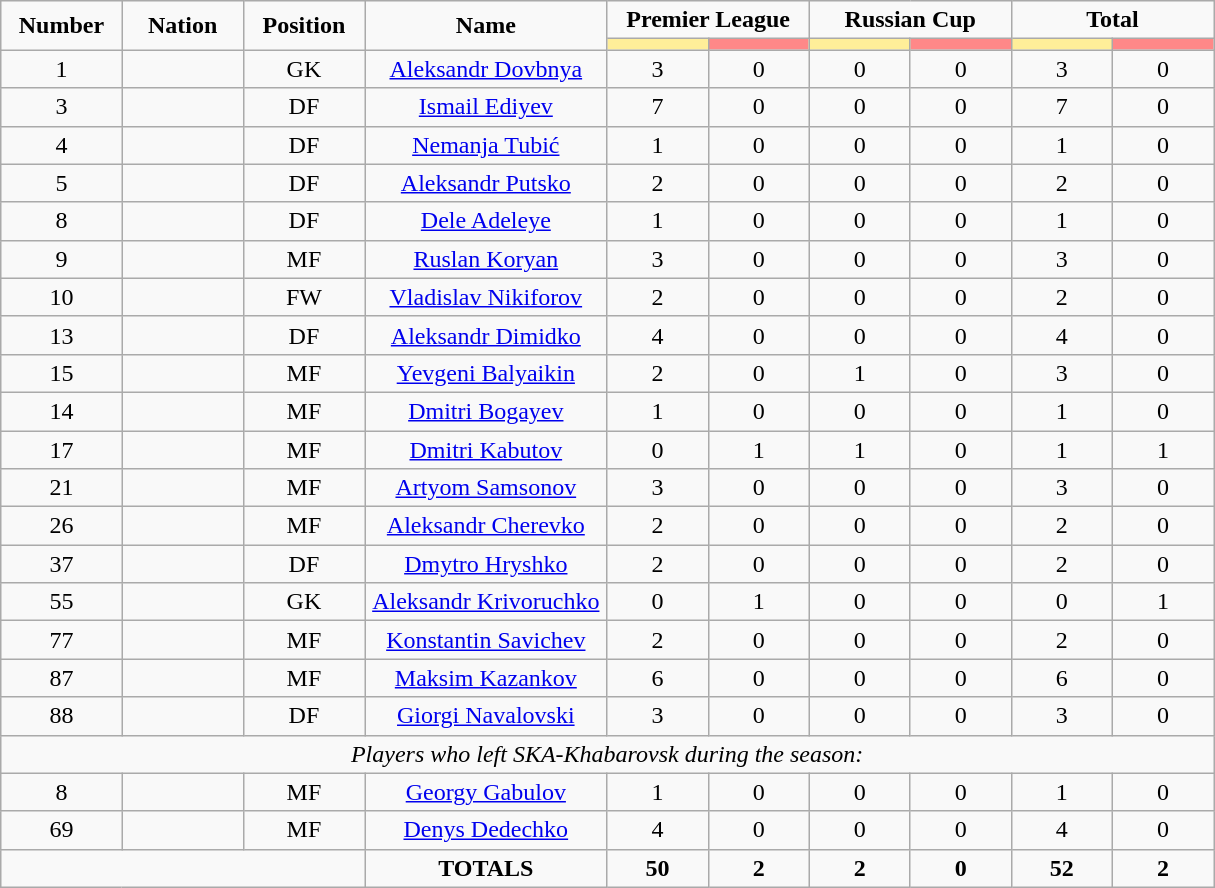<table class="wikitable" style="font-size: 100%; text-align: center;">
<tr>
<td rowspan="2" width="10%" align="center"><strong>Number</strong></td>
<td rowspan="2" width="10%" align="center"><strong>Nation</strong></td>
<td rowspan="2" width="10%" align="center"><strong>Position</strong></td>
<td rowspan="2" width="20%" align="center"><strong>Name</strong></td>
<td colspan="2" align="center"><strong>Premier League</strong></td>
<td colspan="2" align="center"><strong>Russian Cup</strong></td>
<td colspan="2" align="center"><strong>Total</strong></td>
</tr>
<tr>
<th width=60 style="background: #FFEE99"></th>
<th width=60 style="background: #FF8888"></th>
<th width=60 style="background: #FFEE99"></th>
<th width=60 style="background: #FF8888"></th>
<th width=60 style="background: #FFEE99"></th>
<th width=60 style="background: #FF8888"></th>
</tr>
<tr>
<td>1</td>
<td></td>
<td>GK</td>
<td><a href='#'>Aleksandr Dovbnya</a></td>
<td>3</td>
<td>0</td>
<td>0</td>
<td>0</td>
<td>3</td>
<td>0</td>
</tr>
<tr>
<td>3</td>
<td></td>
<td>DF</td>
<td><a href='#'>Ismail Ediyev</a></td>
<td>7</td>
<td>0</td>
<td>0</td>
<td>0</td>
<td>7</td>
<td>0</td>
</tr>
<tr>
<td>4</td>
<td></td>
<td>DF</td>
<td><a href='#'>Nemanja Tubić</a></td>
<td>1</td>
<td>0</td>
<td>0</td>
<td>0</td>
<td>1</td>
<td>0</td>
</tr>
<tr>
<td>5</td>
<td></td>
<td>DF</td>
<td><a href='#'>Aleksandr Putsko</a></td>
<td>2</td>
<td>0</td>
<td>0</td>
<td>0</td>
<td>2</td>
<td>0</td>
</tr>
<tr>
<td>8</td>
<td></td>
<td>DF</td>
<td><a href='#'>Dele Adeleye</a></td>
<td>1</td>
<td>0</td>
<td>0</td>
<td>0</td>
<td>1</td>
<td>0</td>
</tr>
<tr>
<td>9</td>
<td></td>
<td>MF</td>
<td><a href='#'>Ruslan Koryan</a></td>
<td>3</td>
<td>0</td>
<td>0</td>
<td>0</td>
<td>3</td>
<td>0</td>
</tr>
<tr>
<td>10</td>
<td></td>
<td>FW</td>
<td><a href='#'>Vladislav Nikiforov</a></td>
<td>2</td>
<td>0</td>
<td>0</td>
<td>0</td>
<td>2</td>
<td>0</td>
</tr>
<tr>
<td>13</td>
<td></td>
<td>DF</td>
<td><a href='#'>Aleksandr Dimidko</a></td>
<td>4</td>
<td>0</td>
<td>0</td>
<td>0</td>
<td>4</td>
<td>0</td>
</tr>
<tr>
<td>15</td>
<td></td>
<td>MF</td>
<td><a href='#'>Yevgeni Balyaikin</a></td>
<td>2</td>
<td>0</td>
<td>1</td>
<td>0</td>
<td>3</td>
<td>0</td>
</tr>
<tr>
<td>14</td>
<td></td>
<td>MF</td>
<td><a href='#'>Dmitri Bogayev</a></td>
<td>1</td>
<td>0</td>
<td>0</td>
<td>0</td>
<td>1</td>
<td>0</td>
</tr>
<tr>
<td>17</td>
<td></td>
<td>MF</td>
<td><a href='#'>Dmitri Kabutov</a></td>
<td>0</td>
<td>1</td>
<td>1</td>
<td>0</td>
<td>1</td>
<td>1</td>
</tr>
<tr>
<td>21</td>
<td></td>
<td>MF</td>
<td><a href='#'>Artyom Samsonov</a></td>
<td>3</td>
<td>0</td>
<td>0</td>
<td>0</td>
<td>3</td>
<td>0</td>
</tr>
<tr>
<td>26</td>
<td></td>
<td>MF</td>
<td><a href='#'>Aleksandr Cherevko</a></td>
<td>2</td>
<td>0</td>
<td>0</td>
<td>0</td>
<td>2</td>
<td>0</td>
</tr>
<tr>
<td>37</td>
<td></td>
<td>DF</td>
<td><a href='#'>Dmytro Hryshko</a></td>
<td>2</td>
<td>0</td>
<td>0</td>
<td>0</td>
<td>2</td>
<td>0</td>
</tr>
<tr>
<td>55</td>
<td></td>
<td>GK</td>
<td><a href='#'>Aleksandr Krivoruchko</a></td>
<td>0</td>
<td>1</td>
<td>0</td>
<td>0</td>
<td>0</td>
<td>1</td>
</tr>
<tr>
<td>77</td>
<td></td>
<td>MF</td>
<td><a href='#'>Konstantin Savichev</a></td>
<td>2</td>
<td>0</td>
<td>0</td>
<td>0</td>
<td>2</td>
<td>0</td>
</tr>
<tr>
<td>87</td>
<td></td>
<td>MF</td>
<td><a href='#'>Maksim Kazankov</a></td>
<td>6</td>
<td>0</td>
<td>0</td>
<td>0</td>
<td>6</td>
<td>0</td>
</tr>
<tr>
<td>88</td>
<td></td>
<td>DF</td>
<td><a href='#'>Giorgi Navalovski</a></td>
<td>3</td>
<td>0</td>
<td>0</td>
<td>0</td>
<td>3</td>
<td>0</td>
</tr>
<tr>
<td colspan="14"><em>Players who left SKA-Khabarovsk during the season:</em></td>
</tr>
<tr>
<td>8</td>
<td></td>
<td>MF</td>
<td><a href='#'>Georgy Gabulov</a></td>
<td>1</td>
<td>0</td>
<td>0</td>
<td>0</td>
<td>1</td>
<td>0</td>
</tr>
<tr>
<td>69</td>
<td></td>
<td>MF</td>
<td><a href='#'>Denys Dedechko</a></td>
<td>4</td>
<td>0</td>
<td>0</td>
<td>0</td>
<td>4</td>
<td>0</td>
</tr>
<tr>
<td colspan="3"></td>
<td><strong>TOTALS</strong></td>
<td><strong>50</strong></td>
<td><strong>2</strong></td>
<td><strong>2</strong></td>
<td><strong>0</strong></td>
<td><strong>52</strong></td>
<td><strong>2</strong></td>
</tr>
</table>
